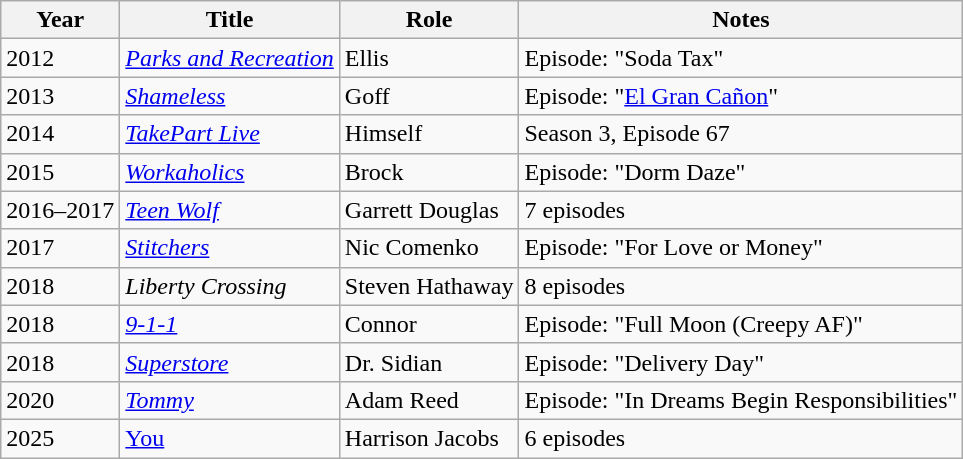<table class="wikitable" style="font-size:100%;" ;>
<tr>
<th>Year</th>
<th>Title</th>
<th>Role</th>
<th>Notes</th>
</tr>
<tr>
<td>2012</td>
<td><em><a href='#'>Parks and Recreation</a></em></td>
<td>Ellis</td>
<td>Episode: "Soda Tax"</td>
</tr>
<tr>
<td>2013</td>
<td><em><a href='#'>Shameless</a></em></td>
<td>Goff</td>
<td>Episode: "<a href='#'>El Gran Cañon</a>"</td>
</tr>
<tr>
<td>2014</td>
<td><em><a href='#'>TakePart Live</a></em></td>
<td>Himself</td>
<td>Season 3, Episode 67</td>
</tr>
<tr>
<td>2015</td>
<td><em><a href='#'>Workaholics</a></em></td>
<td>Brock</td>
<td>Episode: "Dorm Daze"</td>
</tr>
<tr>
<td>2016–2017</td>
<td><em><a href='#'>Teen Wolf</a></em></td>
<td>Garrett Douglas</td>
<td>7 episodes</td>
</tr>
<tr>
<td>2017</td>
<td><em><a href='#'>Stitchers</a></em></td>
<td>Nic Comenko</td>
<td>Episode: "For Love or Money"</td>
</tr>
<tr>
<td>2018</td>
<td><em>Liberty Crossing</em></td>
<td>Steven Hathaway</td>
<td>8 episodes</td>
</tr>
<tr>
<td>2018</td>
<td><em><a href='#'>9-1-1</a></em></td>
<td>Connor</td>
<td>Episode: "Full Moon (Creepy AF)"</td>
</tr>
<tr>
<td>2018</td>
<td><em><a href='#'>Superstore</a></em></td>
<td>Dr. Sidian</td>
<td>Episode: "Delivery Day"</td>
</tr>
<tr>
<td>2020</td>
<td><em><a href='#'>Tommy</a></em></td>
<td>Adam Reed</td>
<td>Episode: "In Dreams Begin Responsibilities"</td>
</tr>
<tr>
<td>2025</td>
<td><a href='#'>You</a></td>
<td>Harrison Jacobs</td>
<td>6 episodes</td>
</tr>
</table>
